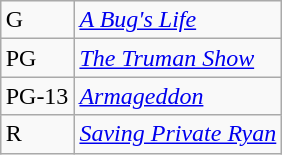<table class="wikitable sortable" style="margin:auto; margin:auto">
<tr>
<td>G</td>
<td><em><a href='#'>A Bug's Life</a></em></td>
</tr>
<tr>
<td>PG</td>
<td><em><a href='#'>The Truman Show</a></em></td>
</tr>
<tr>
<td>PG-13</td>
<td><em><a href='#'>Armageddon</a></em></td>
</tr>
<tr>
<td>R</td>
<td><em><a href='#'>Saving Private Ryan</a></em></td>
</tr>
</table>
